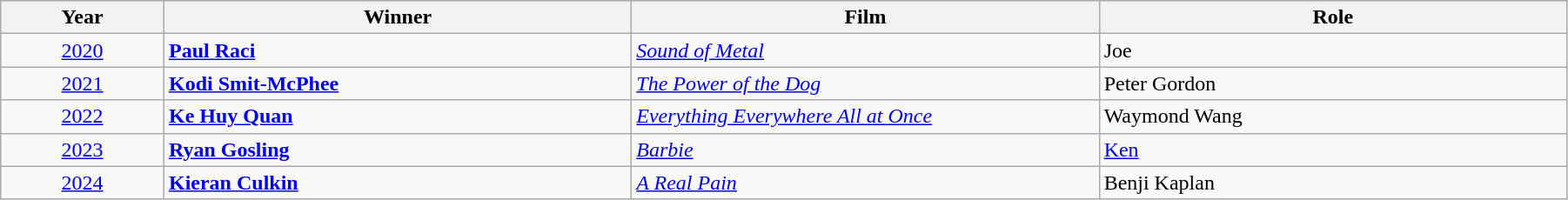<table class="wikitable" width="95%" cellpadding="5">
<tr>
<th width="100"><strong>Year</strong></th>
<th width="300"><strong>Winner</strong></th>
<th width="300"><strong>Film</strong></th>
<th width="300"><strong>Role</strong></th>
</tr>
<tr>
<td style="text-align:center;"><a href='#'>2020</a></td>
<td><strong><a href='#'>Paul Raci</a></strong> </td>
<td><em><a href='#'>Sound of Metal</a></em></td>
<td>Joe</td>
</tr>
<tr>
<td style="text-align:center;"><a href='#'>2021</a></td>
<td><strong><a href='#'>Kodi Smit-McPhee</a></strong> </td>
<td><em><a href='#'>The Power of the Dog</a></em></td>
<td>Peter Gordon</td>
</tr>
<tr>
<td style="text-align:center;"><a href='#'>2022</a></td>
<td><strong><a href='#'>Ke Huy Quan</a></strong> </td>
<td><em><a href='#'>Everything Everywhere All at Once</a></em></td>
<td>Waymond Wang</td>
</tr>
<tr>
<td style="text-align:center;"><a href='#'>2023</a></td>
<td><strong><a href='#'>Ryan Gosling</a></strong> </td>
<td><em><a href='#'>Barbie</a></em></td>
<td><a href='#'>Ken</a></td>
</tr>
<tr>
<td style="text-align:center;"><a href='#'>2024</a></td>
<td><strong><a href='#'>Kieran Culkin</a></strong></td>
<td><em><a href='#'>A Real Pain</a></em></td>
<td>Benji Kaplan</td>
</tr>
</table>
